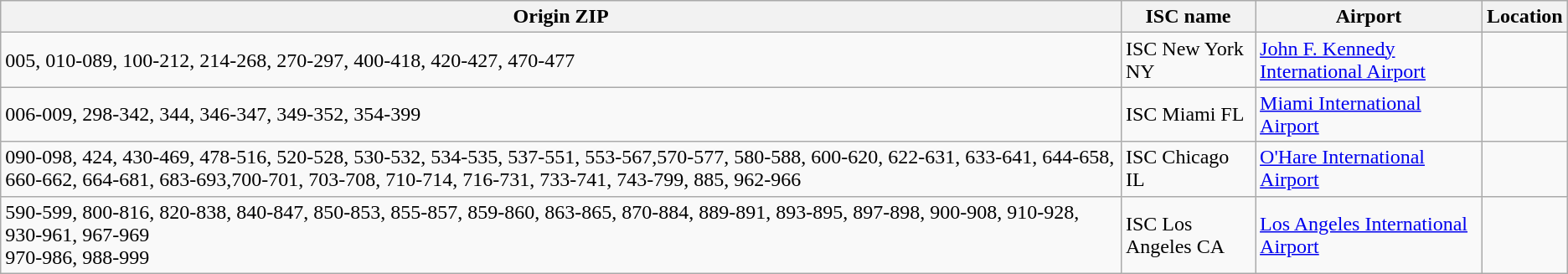<table class=wikitable>
<tr>
<th>Origin ZIP</th>
<th>ISC name</th>
<th>Airport</th>
<th>Location</th>
</tr>
<tr>
<td>005, 010-089, 100-212, 214-268, 270-297, 400-418, 420-427, 470-477</td>
<td>ISC New York NY</td>
<td><a href='#'>John F. Kennedy International Airport</a></td>
<td></td>
</tr>
<tr>
<td>006-009, 298-342, 344, 346-347, 349-352, 354-399</td>
<td>ISC Miami FL</td>
<td><a href='#'>Miami International Airport</a></td>
<td></td>
</tr>
<tr>
<td>090-098, 424, 430-469, 478-516, 520-528, 530-532, 534-535, 537-551, 553-567,570-577, 580-588, 600-620, 622-631, 633-641, 644-658, 660-662, 664-681, 683-693,700-701, 703-708, 710-714, 716-731, 733-741, 743-799, 885, 962-966</td>
<td>ISC Chicago IL</td>
<td><a href='#'>O'Hare International Airport</a></td>
<td></td>
</tr>
<tr>
<td>590-599, 800-816, 820-838, 840-847, 850-853, 855-857, 859-860, 863-865, 870-884, 889-891,   893-895, 897-898, 900-908, 910-928, 930-961, 967-969<br>970-986, 988-999</td>
<td>ISC Los Angeles CA</td>
<td><a href='#'>Los Angeles International Airport</a></td>
<td></td>
</tr>
</table>
